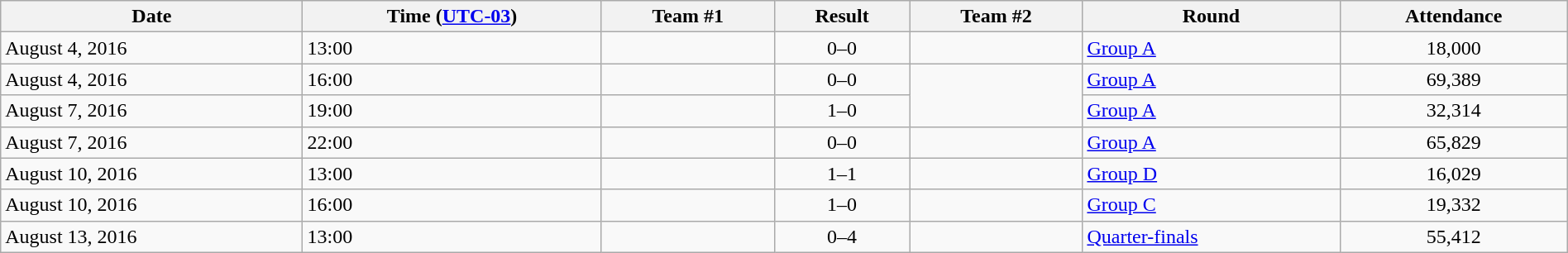<table class="wikitable" style="text-align:left; width:100%;">
<tr>
<th>Date</th>
<th>Time (<a href='#'>UTC-03</a>)</th>
<th>Team #1</th>
<th>Result</th>
<th>Team #2</th>
<th>Round</th>
<th>Attendance</th>
</tr>
<tr>
<td>August 4, 2016</td>
<td>13:00</td>
<td></td>
<td style="text-align:center;">0–0</td>
<td></td>
<td><a href='#'>Group A</a></td>
<td style="text-align:center;">18,000</td>
</tr>
<tr>
<td>August 4, 2016</td>
<td>16:00</td>
<td></td>
<td style="text-align:center;">0–0</td>
<td rowspan="2"></td>
<td><a href='#'>Group A</a></td>
<td style="text-align:center;">69,389</td>
</tr>
<tr>
<td>August 7, 2016</td>
<td>19:00</td>
<td></td>
<td style="text-align:center;">1–0</td>
<td><a href='#'>Group A</a></td>
<td style="text-align:center;">32,314</td>
</tr>
<tr>
<td>August 7, 2016</td>
<td>22:00</td>
<td></td>
<td style="text-align:center;">0–0</td>
<td></td>
<td><a href='#'>Group A</a></td>
<td style="text-align:center;">65,829</td>
</tr>
<tr>
<td>August 10, 2016</td>
<td>13:00</td>
<td></td>
<td style="text-align:center;">1–1</td>
<td></td>
<td><a href='#'>Group D</a></td>
<td style="text-align:center;">16,029</td>
</tr>
<tr>
<td>August 10, 2016</td>
<td>16:00</td>
<td></td>
<td style="text-align:center;">1–0</td>
<td></td>
<td><a href='#'>Group C</a></td>
<td style="text-align:center;">19,332</td>
</tr>
<tr>
<td>August 13, 2016</td>
<td>13:00</td>
<td></td>
<td style="text-align:center;">0–4</td>
<td></td>
<td><a href='#'>Quarter-finals</a></td>
<td style="text-align:center;">55,412</td>
</tr>
</table>
